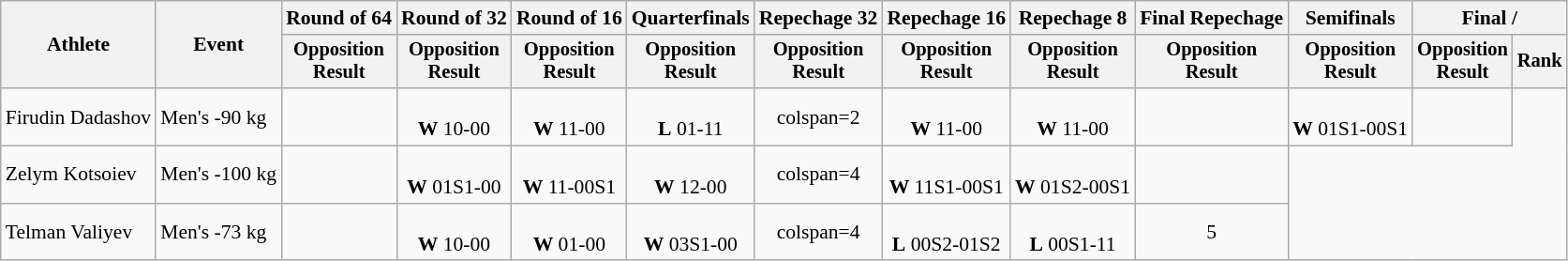<table class="wikitable" style="font-size:90%">
<tr>
<th rowspan="2">Athlete</th>
<th rowspan="2">Event</th>
<th>Round of 64</th>
<th>Round of 32</th>
<th>Round of 16</th>
<th>Quarterfinals</th>
<th>Repechage 32</th>
<th>Repechage 16</th>
<th>Repechage 8</th>
<th>Final Repechage</th>
<th>Semifinals</th>
<th colspan=2>Final / </th>
</tr>
<tr style="font-size:95%">
<th>Opposition<br>Result</th>
<th>Opposition<br>Result</th>
<th>Opposition<br>Result</th>
<th>Opposition<br>Result</th>
<th>Opposition<br>Result</th>
<th>Opposition<br>Result</th>
<th>Opposition<br>Result</th>
<th>Opposition<br>Result</th>
<th>Opposition<br>Result</th>
<th>Opposition<br>Result</th>
<th>Rank</th>
</tr>
<tr align=center>
<td align=left>Firudin Dadashov</td>
<td align=left>Men's -90 kg</td>
<td></td>
<td><br><strong>W</strong> 10-00</td>
<td><br><strong>W</strong> 11-00</td>
<td><br><strong>L</strong> 01-11</td>
<td>colspan=2 </td>
<td><br><strong>W</strong> 11-00</td>
<td><br><strong>W</strong> 11-00</td>
<td></td>
<td><br><strong>W</strong> 01S1-00S1</td>
<td></td>
</tr>
<tr align=center>
<td align=left>Zelym Kotsoiev</td>
<td align=left>Men's -100 kg</td>
<td></td>
<td><br><strong>W</strong> 01S1-00</td>
<td><br><strong>W</strong> 11-00S1</td>
<td><br><strong>W</strong> 12-00</td>
<td>colspan=4 </td>
<td><br><strong>W</strong> 11S1-00S1</td>
<td><br><strong>W</strong> 01S2-00S1</td>
<td></td>
</tr>
<tr align=center>
<td align=left>Telman Valiyev</td>
<td align=left>Men's -73 kg</td>
<td></td>
<td><br><strong>W</strong> 10-00</td>
<td><br><strong>W</strong> 01-00</td>
<td><br><strong>W</strong> 03S1-00</td>
<td>colspan=4 </td>
<td><br><strong>L</strong> 00S2-01S2</td>
<td><br><strong>L</strong> 00S1-11</td>
<td>5</td>
</tr>
</table>
